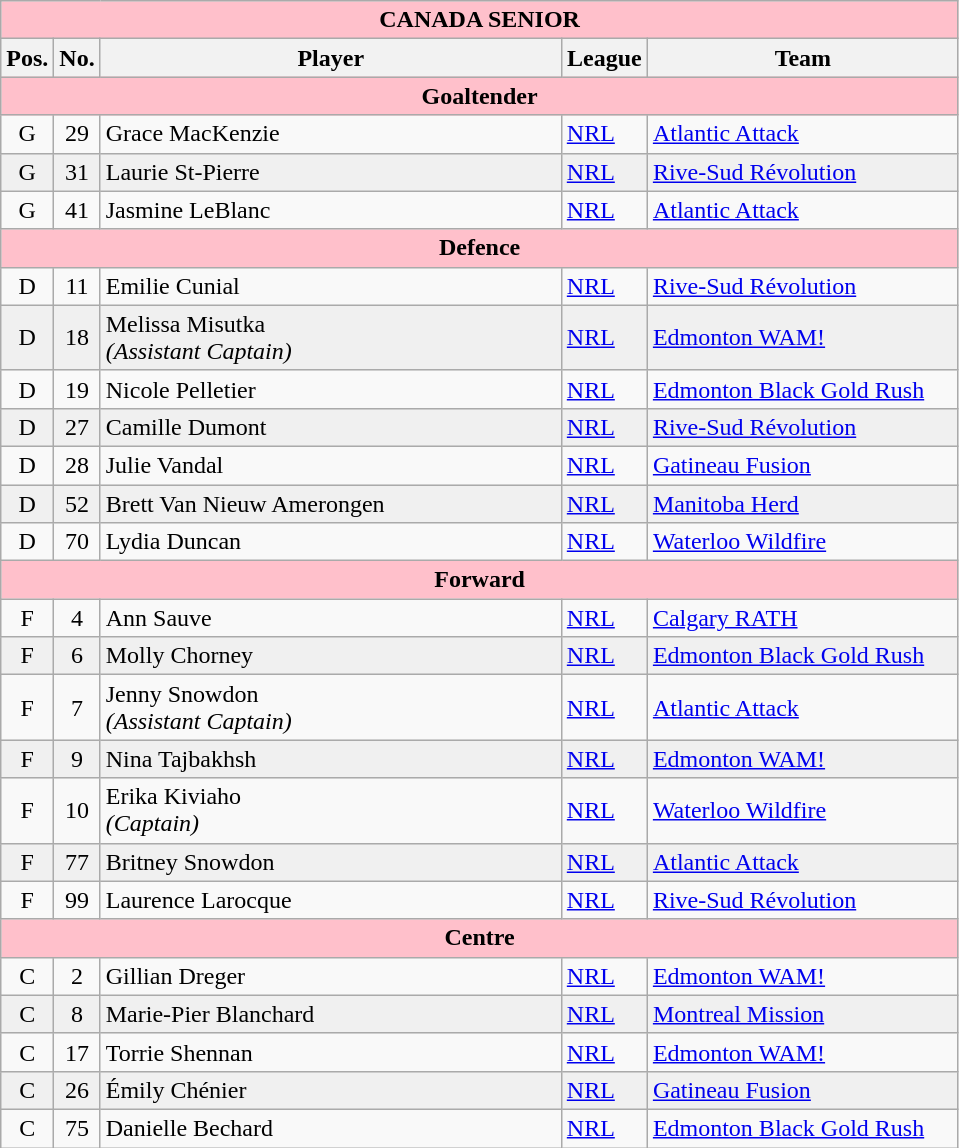<table class="wikitable sortable"; font-size=90%;">
<tr>
<th style=background:pink colspan=5>CANADA SENIOR</th>
</tr>
<tr>
<th width=10>Pos.</th>
<th width=10>No.</th>
<th align=left width=300>Player</th>
<th width=50>League</th>
<th width=200>Team</th>
</tr>
<tr>
<th style=background:pink colspan=5>Goaltender</th>
</tr>
<tr>
<td style="text-align:center;">G</td>
<td style="text-align:center;">29</td>
<td>Grace MacKenzie</td>
<td> <a href='#'>NRL</a></td>
<td><a href='#'>Atlantic Attack</a></td>
</tr>
<tr bgcolor="#f0f0f0">
<td style="text-align:center;">G</td>
<td style="text-align:center;">31</td>
<td>Laurie St-Pierre</td>
<td> <a href='#'>NRL</a></td>
<td><a href='#'>Rive-Sud Révolution</a></td>
</tr>
<tr>
<td style="text-align:center;">G</td>
<td style="text-align:center;">41</td>
<td>Jasmine LeBlanc</td>
<td> <a href='#'>NRL</a></td>
<td><a href='#'>Atlantic Attack</a></td>
</tr>
<tr>
<th style=background:pink colspan=5>Defence</th>
</tr>
<tr>
<td style="text-align:center;">D</td>
<td style="text-align:center;">11</td>
<td>Emilie Cunial</td>
<td> <a href='#'>NRL</a></td>
<td><a href='#'>Rive-Sud Révolution</a></td>
</tr>
<tr bgcolor="#f0f0f0">
<td style="text-align:center;">D</td>
<td style="text-align:center;">18</td>
<td>Melissa Misutka<br><em>(Assistant Captain)</em></td>
<td> <a href='#'>NRL</a></td>
<td><a href='#'>Edmonton WAM!</a></td>
</tr>
<tr>
<td style="text-align:center;">D</td>
<td style="text-align:center;">19</td>
<td>Nicole Pelletier</td>
<td> <a href='#'>NRL</a></td>
<td><a href='#'>Edmonton Black Gold Rush</a></td>
</tr>
<tr bgcolor="#f0f0f0">
<td style="text-align:center;">D</td>
<td style="text-align:center;">27</td>
<td>Camille Dumont</td>
<td> <a href='#'>NRL</a></td>
<td><a href='#'>Rive-Sud Révolution</a></td>
</tr>
<tr>
<td style="text-align:center;">D</td>
<td style="text-align:center;">28</td>
<td>Julie Vandal</td>
<td> <a href='#'>NRL</a></td>
<td><a href='#'>Gatineau Fusion</a></td>
</tr>
<tr bgcolor="#f0f0f0">
<td style="text-align:center;">D</td>
<td style="text-align:center;">52</td>
<td>Brett Van Nieuw Amerongen</td>
<td> <a href='#'>NRL</a></td>
<td><a href='#'>Manitoba Herd</a></td>
</tr>
<tr>
<td style="text-align:center;">D</td>
<td style="text-align:center;">70</td>
<td>Lydia Duncan</td>
<td> <a href='#'>NRL</a></td>
<td><a href='#'>Waterloo Wildfire</a></td>
</tr>
<tr>
<th style=background:pink colspan=5>Forward</th>
</tr>
<tr>
<td style="text-align:center;">F</td>
<td style="text-align:center;">4</td>
<td>Ann Sauve</td>
<td> <a href='#'>NRL</a></td>
<td><a href='#'>Calgary RATH</a></td>
</tr>
<tr bgcolor="#f0f0f0">
<td style="text-align:center;">F</td>
<td style="text-align:center;">6</td>
<td>Molly Chorney</td>
<td> <a href='#'>NRL</a></td>
<td><a href='#'>Edmonton Black Gold Rush</a></td>
</tr>
<tr>
<td style="text-align:center;">F</td>
<td style="text-align:center;">7</td>
<td>Jenny Snowdon<br><em>(Assistant Captain)</em></td>
<td> <a href='#'>NRL</a></td>
<td><a href='#'>Atlantic Attack</a></td>
</tr>
<tr bgcolor="#f0f0f0">
<td style="text-align:center;">F</td>
<td style="text-align:center;">9</td>
<td>Nina Tajbakhsh</td>
<td> <a href='#'>NRL</a></td>
<td><a href='#'>Edmonton WAM!</a></td>
</tr>
<tr>
<td style="text-align:center;">F</td>
<td style="text-align:center;">10</td>
<td>Erika Kiviaho<br><em>(Captain)</em></td>
<td> <a href='#'>NRL</a></td>
<td><a href='#'>Waterloo Wildfire</a></td>
</tr>
<tr bgcolor="#f0f0f0">
<td style="text-align:center;">F</td>
<td style="text-align:center;">77</td>
<td>Britney Snowdon</td>
<td> <a href='#'>NRL</a></td>
<td><a href='#'>Atlantic Attack</a></td>
</tr>
<tr>
<td style="text-align:center;">F</td>
<td style="text-align:center;">99</td>
<td>Laurence Larocque</td>
<td> <a href='#'>NRL</a></td>
<td><a href='#'>Rive-Sud Révolution</a></td>
</tr>
<tr>
<th style=background:pink colspan=5>Centre</th>
</tr>
<tr>
<td style="text-align:center;">C</td>
<td style="text-align:center;">2</td>
<td>Gillian Dreger</td>
<td> <a href='#'>NRL</a></td>
<td><a href='#'>Edmonton WAM!</a></td>
</tr>
<tr bgcolor="#f0f0f0">
<td style="text-align:center;">C</td>
<td style="text-align:center;">8</td>
<td>Marie-Pier Blanchard</td>
<td> <a href='#'>NRL</a></td>
<td><a href='#'>Montreal Mission</a></td>
</tr>
<tr>
<td style="text-align:center;">C</td>
<td style="text-align:center;">17</td>
<td>Torrie Shennan</td>
<td> <a href='#'>NRL</a></td>
<td><a href='#'>Edmonton WAM!</a></td>
</tr>
<tr bgcolor="#f0f0f0">
<td style="text-align:center;">C</td>
<td style="text-align:center;">26</td>
<td>Émily Chénier</td>
<td> <a href='#'>NRL</a></td>
<td><a href='#'>Gatineau Fusion</a></td>
</tr>
<tr>
<td style="text-align:center;">C</td>
<td style="text-align:center;">75</td>
<td>Danielle Bechard</td>
<td> <a href='#'>NRL</a></td>
<td><a href='#'>Edmonton Black Gold Rush</a></td>
</tr>
</table>
